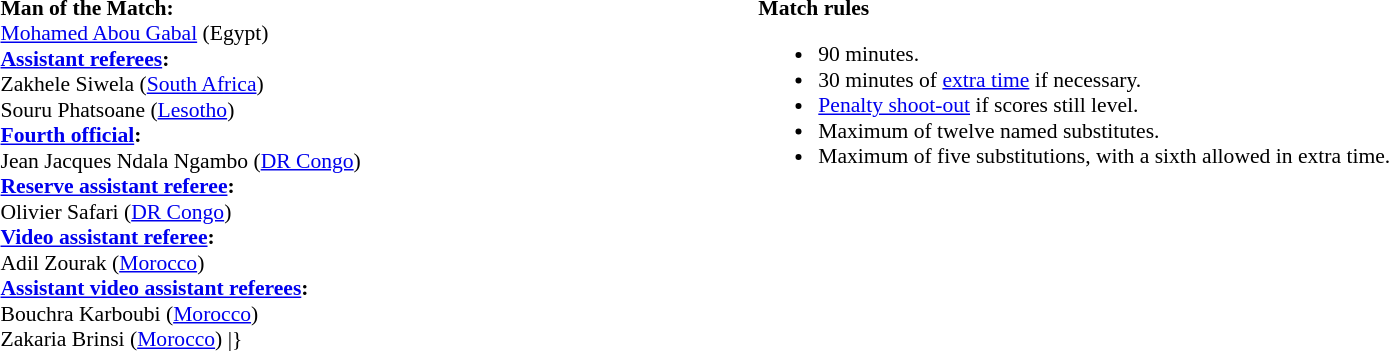<table style="width:100%; font-size:90%;">
<tr>
<td><br><strong>Man of the Match:</strong>
<br><a href='#'>Mohamed Abou Gabal</a> (Egypt)<br><strong><a href='#'>Assistant referees</a>:</strong>
<br>Zakhele Siwela (<a href='#'>South Africa</a>)
<br>Souru Phatsoane (<a href='#'>Lesotho</a>)
<br><strong><a href='#'>Fourth official</a>:</strong>
<br>Jean Jacques Ndala Ngambo (<a href='#'>DR Congo</a>)
<br><strong><a href='#'>Reserve assistant referee</a>:</strong>
<br>Olivier Safari (<a href='#'>DR Congo</a>)
<br><strong><a href='#'>Video assistant referee</a>:</strong>
<br>Adil Zourak (<a href='#'>Morocco</a>)
<br><strong><a href='#'>Assistant video assistant referees</a>:</strong>
<br>Bouchra Karboubi (<a href='#'>Morocco</a>)
<br>Zakaria Brinsi (<a href='#'>Morocco</a>)
<includeonly>|}</includeonly></td>
<td style="width:60%; vertical-align:top;"><br><strong>Match rules</strong><ul><li>90 minutes.</li><li>30 minutes of <a href='#'>extra time</a> if necessary.</li><li><a href='#'>Penalty shoot-out</a> if scores still level.</li><li>Maximum of twelve named substitutes.</li><li>Maximum of five substitutions, with a sixth allowed in extra time.</li></ul></td>
</tr>
</table>
